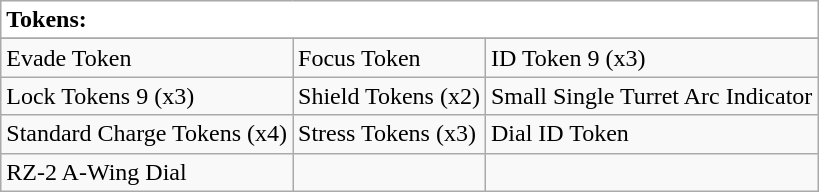<table class="wikitable" style="text-align: left;">
<tr style="background:#ffffff;"color:black;">
<td colspan="3"><strong>Tokens:</strong></td>
</tr>
<tr style="background:#f0f0f0;">
</tr>
<tr>
<td>Evade Token</td>
<td>Focus Token</td>
<td>ID Token 9 (x3)</td>
</tr>
<tr>
<td>Lock Tokens 9 (x3)</td>
<td>Shield Tokens (x2)</td>
<td>Small Single Turret Arc Indicator</td>
</tr>
<tr>
<td>Standard Charge Tokens (x4)</td>
<td>Stress Tokens (x3)</td>
<td>Dial ID Token</td>
</tr>
<tr>
<td>RZ-2 A-Wing Dial</td>
<td></td>
<td></td>
</tr>
</table>
